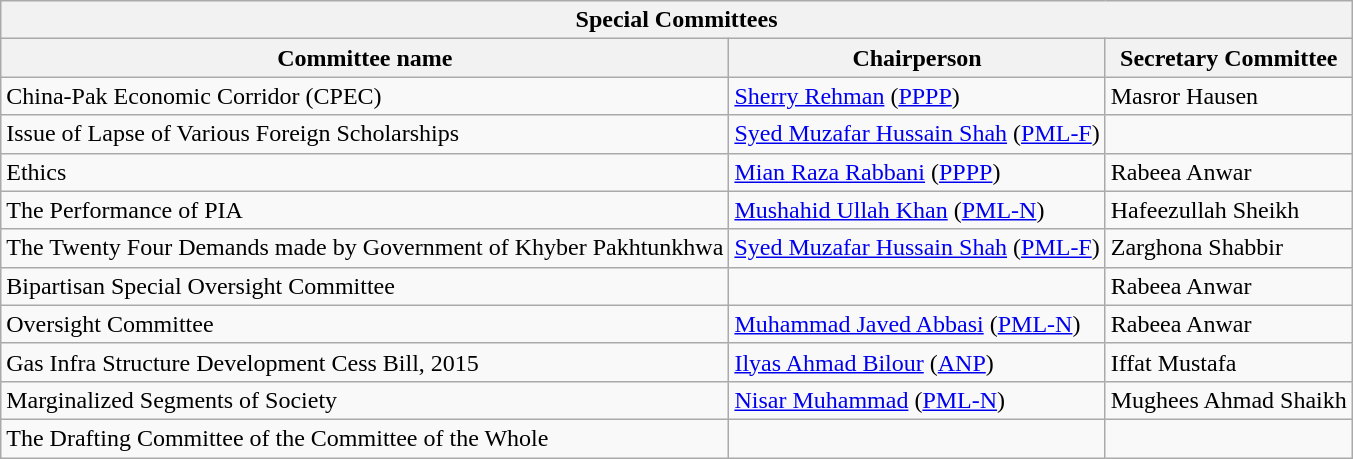<table class=wikitable>
<tr>
<th colspan=3>Special Committees</th>
</tr>
<tr>
<th>Committee name</th>
<th>Chairperson</th>
<th><strong>Secretary Committee</strong></th>
</tr>
<tr>
<td>China-Pak Economic Corridor (CPEC)</td>
<td><a href='#'>Sherry Rehman</a> (<a href='#'>PPPP</a>)</td>
<td>Masror Hausen</td>
</tr>
<tr>
<td>Issue of Lapse of Various Foreign Scholarships</td>
<td><a href='#'>Syed Muzafar Hussain Shah</a> (<a href='#'>PML-F</a>)</td>
</tr>
<tr>
<td>Ethics</td>
<td><a href='#'>Mian Raza Rabbani</a> (<a href='#'>PPPP</a>)</td>
<td>Rabeea Anwar</td>
</tr>
<tr>
<td>The Performance of PIA</td>
<td><a href='#'>Mushahid Ullah Khan</a> (<a href='#'>PML-N</a>)</td>
<td>Hafeezullah Sheikh</td>
</tr>
<tr>
<td>The Twenty Four Demands made by Government of Khyber Pakhtunkhwa</td>
<td><a href='#'>Syed Muzafar Hussain Shah</a> (<a href='#'>PML-F</a>)</td>
<td>Zarghona Shabbir</td>
</tr>
<tr>
<td>Bipartisan Special Oversight Committee</td>
<td></td>
<td>Rabeea Anwar</td>
</tr>
<tr>
<td>Oversight Committee</td>
<td><a href='#'>Muhammad Javed Abbasi</a> (<a href='#'>PML-N</a>)</td>
<td>Rabeea Anwar</td>
</tr>
<tr>
<td>Gas Infra Structure Development Cess Bill, 2015</td>
<td><a href='#'>Ilyas Ahmad Bilour</a> (<a href='#'>ANP</a>)</td>
<td>Iffat Mustafa</td>
</tr>
<tr>
<td>Marginalized Segments of Society</td>
<td><a href='#'>Nisar Muhammad</a> (<a href='#'>PML-N</a>)</td>
<td>Mughees Ahmad Shaikh</td>
</tr>
<tr>
<td>The Drafting Committee of the Committee of the Whole</td>
<td></td>
</tr>
</table>
